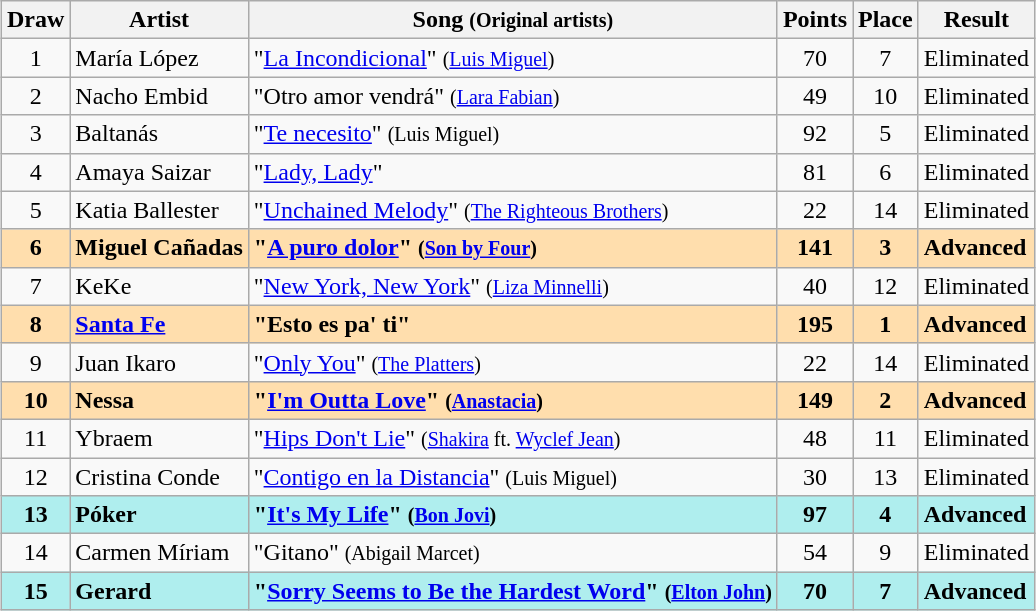<table class="sortable wikitable" style="margin: 1em auto 1em auto; text-align:center">
<tr>
<th>Draw</th>
<th>Artist</th>
<th>Song <small>(Original artists)</small></th>
<th>Points</th>
<th>Place</th>
<th>Result</th>
</tr>
<tr>
<td>1</td>
<td align="left">María López</td>
<td align="left">"<a href='#'>La Incondicional</a>" <small>(<a href='#'>Luis Miguel</a>)</small></td>
<td>70</td>
<td>7</td>
<td align="left">Eliminated</td>
</tr>
<tr>
<td>2</td>
<td align="left">Nacho Embid</td>
<td align="left">"Otro amor vendrá" <small>(<a href='#'>Lara Fabian</a>)</small></td>
<td>49</td>
<td>10</td>
<td align="left">Eliminated</td>
</tr>
<tr>
<td>3</td>
<td align="left">Baltanás</td>
<td align="left">"<a href='#'>Te necesito</a>" <small>(Luis Miguel)</small></td>
<td>92</td>
<td>5</td>
<td align="left">Eliminated</td>
</tr>
<tr>
<td>4</td>
<td align="left">Amaya Saizar</td>
<td align="left">"<a href='#'>Lady, Lady</a>"</td>
<td>81</td>
<td>6</td>
<td align="left">Eliminated</td>
</tr>
<tr>
<td>5</td>
<td align="left">Katia Ballester</td>
<td align="left">"<a href='#'>Unchained Melody</a>" <small>(<a href='#'>The Righteous Brothers</a>)</small></td>
<td>22</td>
<td>14</td>
<td align="left">Eliminated</td>
</tr>
<tr style="font-weight:bold; background:navajowhite;">
<td>6</td>
<td align="left">Miguel Cañadas</td>
<td align="left">"<a href='#'>A puro dolor</a>" <small>(<a href='#'>Son by Four</a>)</small></td>
<td>141</td>
<td>3</td>
<td align="left">Advanced</td>
</tr>
<tr>
<td>7</td>
<td align="left">KeKe</td>
<td align="left">"<a href='#'>New York, New York</a>" <small>(<a href='#'>Liza Minnelli</a>)</small></td>
<td>40</td>
<td>12</td>
<td align="left">Eliminated</td>
</tr>
<tr style="font-weight:bold; background:navajowhite;">
<td>8</td>
<td align="left"><a href='#'>Santa Fe</a></td>
<td align="left">"Esto es pa' ti"</td>
<td>195</td>
<td>1</td>
<td align="left">Advanced</td>
</tr>
<tr>
<td>9</td>
<td align="left">Juan Ikaro</td>
<td align="left">"<a href='#'>Only You</a>" <small>(<a href='#'>The Platters</a>)</small></td>
<td>22</td>
<td>14</td>
<td align="left">Eliminated</td>
</tr>
<tr style="font-weight:bold; background:navajowhite;">
<td>10</td>
<td align="left">Nessa</td>
<td align="left">"<a href='#'>I'm Outta Love</a>" <small>(<a href='#'>Anastacia</a>)</small></td>
<td>149</td>
<td>2</td>
<td align="left">Advanced</td>
</tr>
<tr>
<td>11</td>
<td align="left">Ybraem</td>
<td align="left">"<a href='#'>Hips Don't Lie</a>" <small>(<a href='#'>Shakira</a> ft. <a href='#'>Wyclef Jean</a>)</small></td>
<td>48</td>
<td>11</td>
<td align="left">Eliminated</td>
</tr>
<tr>
<td>12</td>
<td align="left">Cristina Conde</td>
<td align="left">"<a href='#'>Contigo en la Distancia</a>" <small>(Luis Miguel)</small></td>
<td>30</td>
<td>13</td>
<td align="left">Eliminated</td>
</tr>
<tr style="font-weight:bold; background:paleturquoise;">
<td>13</td>
<td align="left">Póker</td>
<td align="left">"<a href='#'>It's My Life</a>" <small>(<a href='#'>Bon Jovi</a>)</small></td>
<td>97</td>
<td>4</td>
<td align="left">Advanced</td>
</tr>
<tr>
<td>14</td>
<td align="left">Carmen Míriam</td>
<td align="left">"Gitano" <small>(Abigail Marcet)</small></td>
<td>54</td>
<td>9</td>
<td align="left">Eliminated</td>
</tr>
<tr style="font-weight:bold; background:paleturquoise;">
<td>15</td>
<td align="left">Gerard</td>
<td align="left">"<a href='#'>Sorry Seems to Be the Hardest Word</a>" <small>(<a href='#'>Elton John</a>)</small></td>
<td>70</td>
<td>7</td>
<td align="left">Advanced</td>
</tr>
</table>
